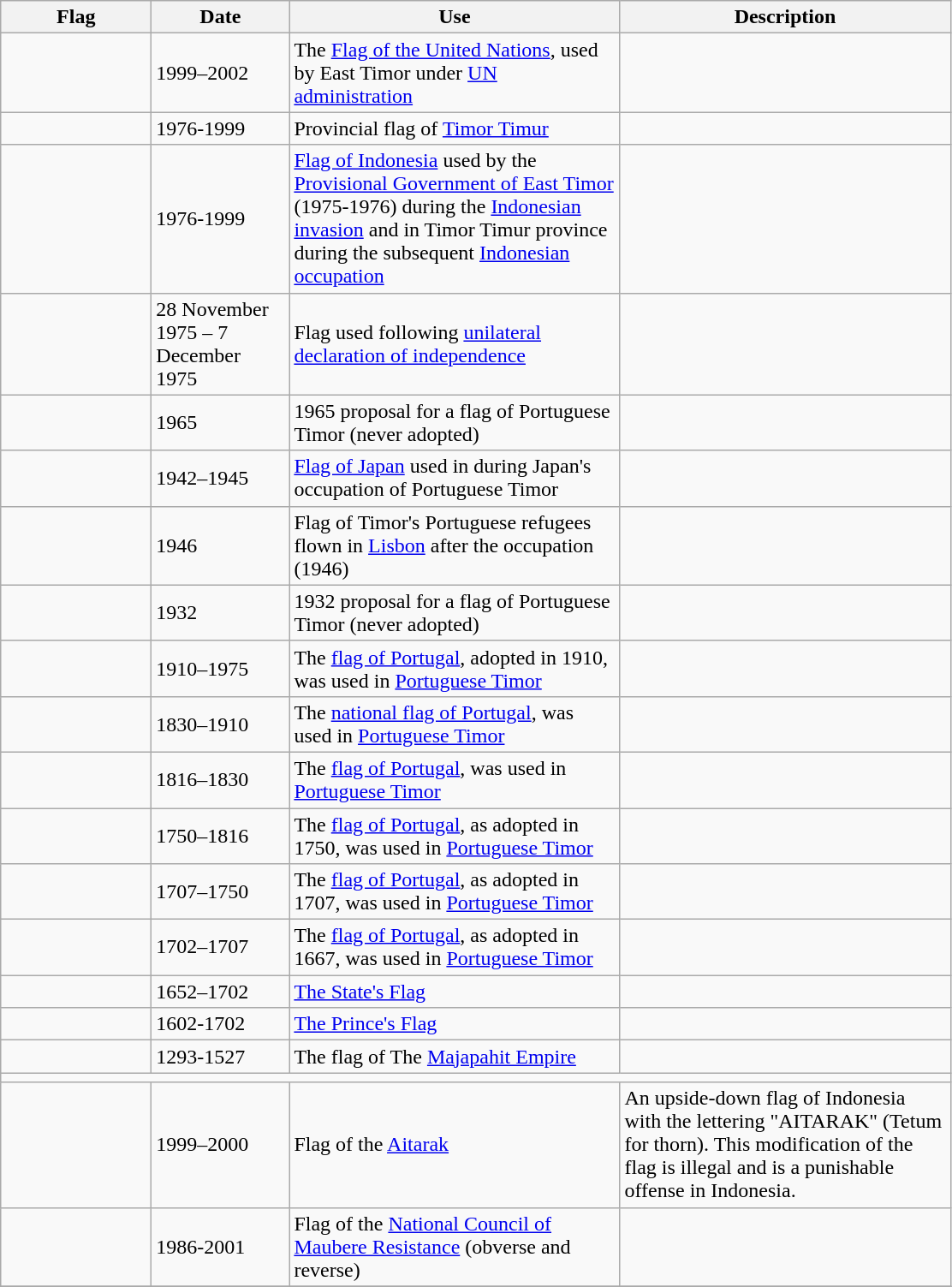<table class="wikitable">
<tr>
<th style="width:110px;">Flag</th>
<th style="width:100px;">Date</th>
<th style="width:250px;">Use</th>
<th style="width:250px;">Description</th>
</tr>
<tr>
<td></td>
<td>1999–2002</td>
<td>The <a href='#'>Flag of the United Nations</a>, used by East Timor under <a href='#'>UN administration</a></td>
<td></td>
</tr>
<tr>
<td></td>
<td>1976-1999</td>
<td>Provincial flag of <a href='#'>Timor Timur</a></td>
<td></td>
</tr>
<tr>
<td></td>
<td>1976-1999</td>
<td><a href='#'>Flag of Indonesia</a> used by the <a href='#'>Provisional Government of East Timor</a> (1975-1976) during the <a href='#'>Indonesian invasion</a> and in Timor Timur province during the subsequent <a href='#'>Indonesian occupation</a></td>
<td></td>
</tr>
<tr>
<td></td>
<td>28 November 1975 – 7 December 1975</td>
<td>Flag used following <a href='#'>unilateral declaration of independence</a></td>
<td></td>
</tr>
<tr>
<td></td>
<td>1965</td>
<td>1965 proposal for a flag of Portuguese Timor (never adopted)</td>
<td></td>
</tr>
<tr>
<td></td>
<td>1942–1945</td>
<td><a href='#'>Flag of Japan</a> used in during Japan's occupation of Portuguese Timor</td>
<td></td>
</tr>
<tr>
<td></td>
<td>1946</td>
<td>Flag of Timor's Portuguese refugees flown in <a href='#'>Lisbon</a> after the occupation (1946)</td>
<td></td>
</tr>
<tr>
<td></td>
<td>1932</td>
<td>1932 proposal for a flag of Portuguese Timor (never adopted)</td>
<td></td>
</tr>
<tr>
<td></td>
<td>1910–1975</td>
<td>The <a href='#'>flag of Portugal</a>, adopted in 1910, was used in <a href='#'>Portuguese Timor</a></td>
<td></td>
</tr>
<tr>
<td></td>
<td>1830–1910</td>
<td>The <a href='#'>national flag of Portugal</a>, was used in <a href='#'>Portuguese Timor</a></td>
<td></td>
</tr>
<tr>
<td></td>
<td>1816–1830</td>
<td>The <a href='#'>flag of Portugal</a>, was used in <a href='#'>Portuguese Timor</a></td>
<td></td>
</tr>
<tr>
<td></td>
<td>1750–1816</td>
<td>The <a href='#'>flag of Portugal</a>, as adopted in 1750, was used in <a href='#'>Portuguese Timor</a></td>
<td></td>
</tr>
<tr>
<td></td>
<td>1707–1750</td>
<td>The <a href='#'>flag of Portugal</a>, as adopted in 1707, was used in <a href='#'>Portuguese Timor</a></td>
<td></td>
</tr>
<tr>
<td></td>
<td>1702–1707</td>
<td>The <a href='#'>flag of Portugal</a>, as adopted in 1667, was used in <a href='#'>Portuguese Timor</a></td>
<td></td>
</tr>
<tr>
<td></td>
<td>1652–1702</td>
<td><a href='#'>The State's Flag</a></td>
<td></td>
</tr>
<tr>
<td></td>
<td>1602-1702</td>
<td><a href='#'>The Prince's Flag</a></td>
<td></td>
</tr>
<tr>
<td></td>
<td>1293-1527</td>
<td>The flag of The <a href='#'>Majapahit Empire</a></td>
<td></td>
</tr>
<tr>
<td colspan="4"></td>
</tr>
<tr>
<td></td>
<td>1999–2000</td>
<td>Flag of the <a href='#'>Aitarak</a></td>
<td>An upside-down flag of Indonesia with the lettering "AITARAK" (Tetum for thorn). This modification of the flag is illegal and is a punishable offense in Indonesia.</td>
</tr>
<tr>
<td><br></td>
<td>1986-2001</td>
<td>Flag of the <a href='#'>National Council of Maubere Resistance</a> (obverse and reverse)</td>
<td></td>
</tr>
<tr>
</tr>
</table>
